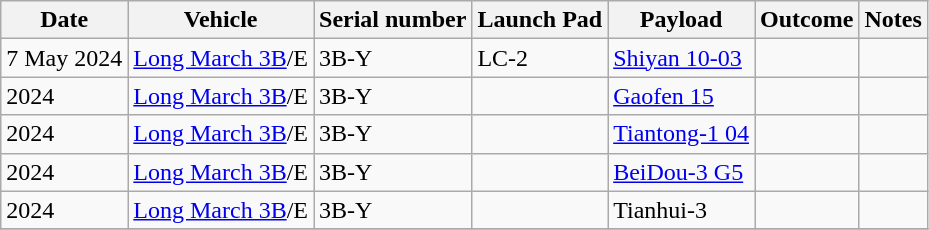<table class=wikitable>
<tr>
<th>Date</th>
<th>Vehicle</th>
<th>Serial number</th>
<th>Launch Pad</th>
<th>Payload</th>
<th>Outcome</th>
<th>Notes</th>
</tr>
<tr>
<td>7 May 2024</td>
<td><a href='#'>Long March 3B</a>/E</td>
<td>3B-Y</td>
<td>LC-2</td>
<td><a href='#'>Shiyan 10-03</a></td>
<td></td>
<td></td>
</tr>
<tr>
<td>2024</td>
<td><a href='#'>Long March 3B</a>/E</td>
<td>3B-Y</td>
<td></td>
<td><a href='#'>Gaofen 15</a></td>
<td></td>
<td></td>
</tr>
<tr>
<td>2024</td>
<td><a href='#'>Long March 3B</a>/E</td>
<td>3B-Y</td>
<td></td>
<td><a href='#'>Tiantong-1 04</a></td>
<td></td>
<td></td>
</tr>
<tr>
<td>2024</td>
<td><a href='#'>Long March 3B</a>/E</td>
<td>3B-Y</td>
<td></td>
<td><a href='#'>BeiDou-3 G5</a></td>
<td></td>
<td></td>
</tr>
<tr>
<td>2024</td>
<td><a href='#'>Long March 3B</a>/E</td>
<td>3B-Y</td>
<td></td>
<td>Tianhui-3</td>
<td></td>
<td></td>
</tr>
<tr>
</tr>
</table>
